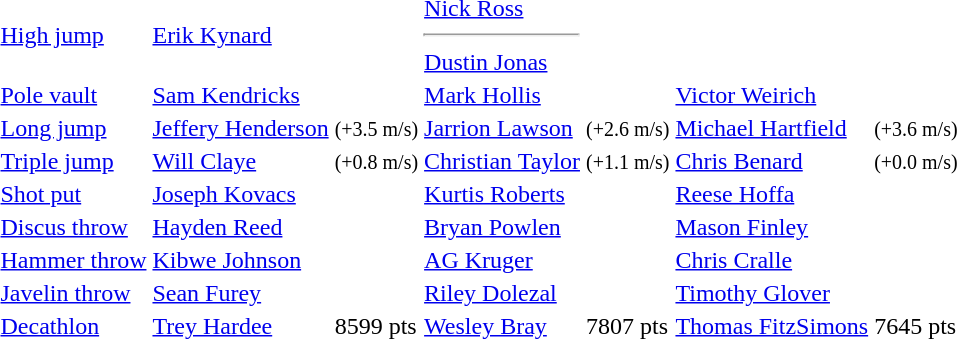<table>
<tr>
<td><a href='#'>High jump</a></td>
<td><a href='#'>Erik Kynard</a></td>
<td></td>
<td><a href='#'>Nick Ross</a><hr><a href='#'>Dustin Jonas</a></td>
<td></td>
</tr>
<tr>
<td><a href='#'>Pole vault</a></td>
<td><a href='#'>Sam Kendricks</a></td>
<td></td>
<td><a href='#'>Mark Hollis</a></td>
<td></td>
<td><a href='#'>Victor Weirich</a></td>
<td></td>
</tr>
<tr>
<td><a href='#'>Long jump</a></td>
<td><a href='#'>Jeffery Henderson</a></td>
<td> <small>(+3.5 m/s)</small></td>
<td><a href='#'>Jarrion Lawson</a></td>
<td> <small>(+2.6 m/s)</small></td>
<td><a href='#'>Michael Hartfield</a></td>
<td> <small>(+3.6 m/s)</small></td>
</tr>
<tr>
<td><a href='#'>Triple jump</a></td>
<td><a href='#'>Will Claye</a></td>
<td> <small>(+0.8 m/s)</small></td>
<td><a href='#'>Christian Taylor</a></td>
<td> <small>(+1.1 m/s)</small></td>
<td><a href='#'>Chris Benard</a></td>
<td> <small>(+0.0 m/s)</small></td>
</tr>
<tr>
<td><a href='#'>Shot put</a></td>
<td><a href='#'>Joseph Kovacs</a></td>
<td></td>
<td><a href='#'>Kurtis Roberts</a></td>
<td></td>
<td><a href='#'>Reese Hoffa</a></td>
<td></td>
</tr>
<tr>
<td><a href='#'>Discus throw</a></td>
<td><a href='#'>Hayden Reed</a></td>
<td></td>
<td><a href='#'>Bryan Powlen</a></td>
<td></td>
<td><a href='#'>Mason Finley</a></td>
<td></td>
</tr>
<tr>
<td><a href='#'>Hammer throw</a></td>
<td><a href='#'>Kibwe Johnson</a></td>
<td></td>
<td><a href='#'>AG Kruger</a></td>
<td></td>
<td><a href='#'>Chris Cralle</a></td>
<td></td>
</tr>
<tr>
<td><a href='#'>Javelin throw</a></td>
<td><a href='#'>Sean Furey</a></td>
<td></td>
<td><a href='#'>Riley Dolezal</a></td>
<td></td>
<td><a href='#'>Timothy Glover</a></td>
<td></td>
</tr>
<tr>
<td><a href='#'>Decathlon</a></td>
<td><a href='#'>Trey Hardee</a></td>
<td>8599 pts</td>
<td><a href='#'>Wesley Bray</a></td>
<td>7807 pts</td>
<td><a href='#'>Thomas FitzSimons</a></td>
<td>7645 pts</td>
</tr>
</table>
